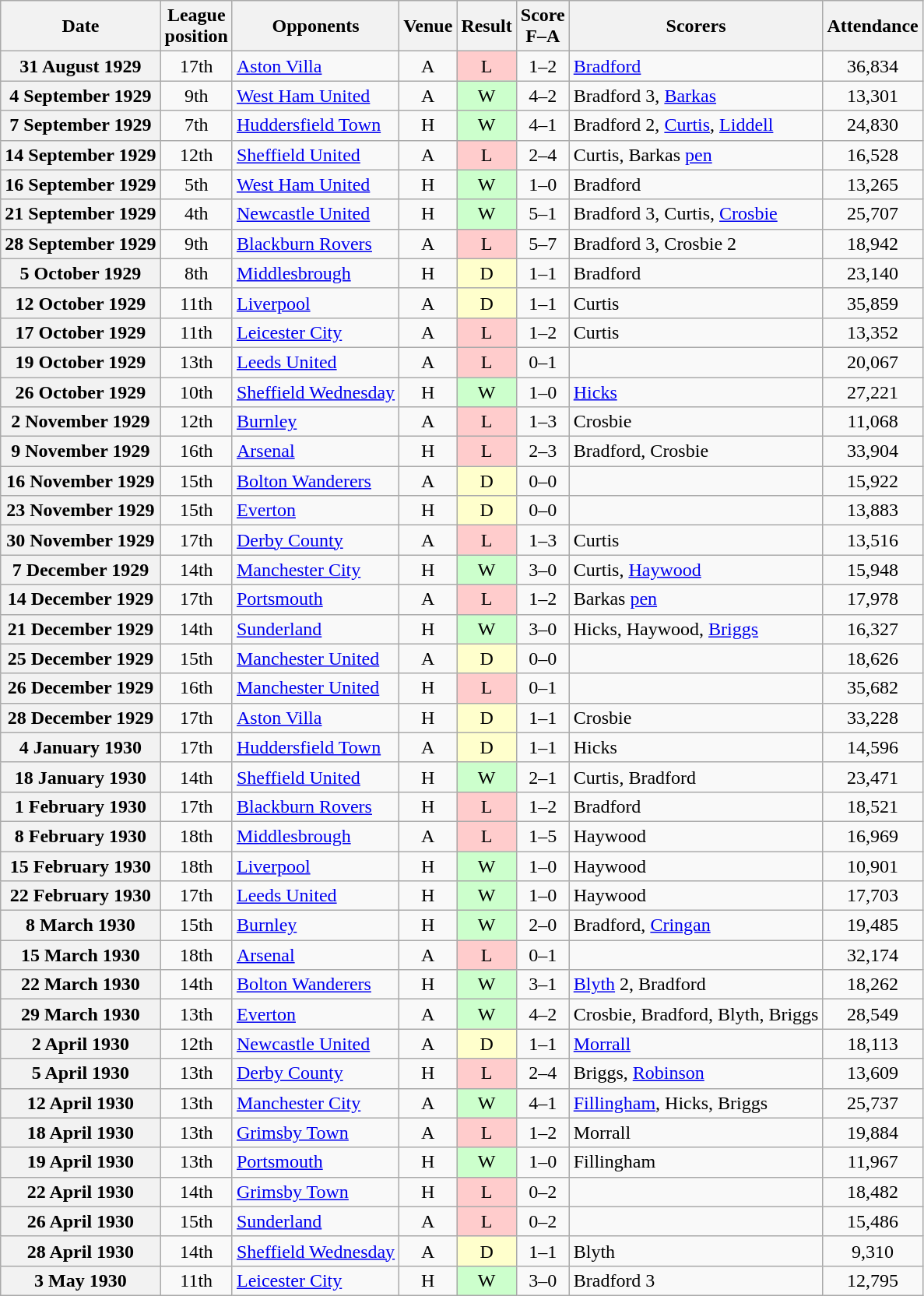<table class="wikitable plainrowheaders" style="text-align:center">
<tr>
<th scope="col">Date</th>
<th scope="col">League<br>position</th>
<th scope="col">Opponents</th>
<th scope="col">Venue</th>
<th scope="col">Result</th>
<th scope="col">Score<br>F–A</th>
<th scope="col">Scorers</th>
<th scope="col">Attendance</th>
</tr>
<tr>
<th scope="row">31 August 1929</th>
<td>17th</td>
<td align="left"><a href='#'>Aston Villa</a></td>
<td>A</td>
<td style=background:#fcc>L</td>
<td>1–2</td>
<td align="left"><a href='#'>Bradford</a></td>
<td>36,834</td>
</tr>
<tr>
<th scope="row">4 September 1929</th>
<td>9th</td>
<td align="left"><a href='#'>West Ham United</a></td>
<td>A</td>
<td style=background:#cfc>W</td>
<td>4–2</td>
<td align="left">Bradford 3, <a href='#'>Barkas</a></td>
<td>13,301</td>
</tr>
<tr>
<th scope="row">7 September 1929</th>
<td>7th</td>
<td align="left"><a href='#'>Huddersfield Town</a></td>
<td>H</td>
<td style=background:#cfc>W</td>
<td>4–1</td>
<td align="left">Bradford 2, <a href='#'>Curtis</a>, <a href='#'>Liddell</a></td>
<td>24,830</td>
</tr>
<tr>
<th scope="row">14 September 1929</th>
<td>12th</td>
<td align="left"><a href='#'>Sheffield United</a></td>
<td>A</td>
<td style=background:#fcc>L</td>
<td>2–4</td>
<td align="left">Curtis, Barkas <a href='#'>pen</a></td>
<td>16,528</td>
</tr>
<tr>
<th scope="row">16 September 1929</th>
<td>5th</td>
<td align="left"><a href='#'>West Ham United</a></td>
<td>H</td>
<td style=background:#cfc>W</td>
<td>1–0</td>
<td align="left">Bradford</td>
<td>13,265</td>
</tr>
<tr>
<th scope="row">21 September 1929</th>
<td>4th</td>
<td align="left"><a href='#'>Newcastle United</a></td>
<td>H</td>
<td style=background:#cfc>W</td>
<td>5–1</td>
<td align="left">Bradford 3, Curtis, <a href='#'>Crosbie</a></td>
<td>25,707</td>
</tr>
<tr>
<th scope="row">28 September 1929</th>
<td>9th</td>
<td align="left"><a href='#'>Blackburn Rovers</a></td>
<td>A</td>
<td style=background:#fcc>L</td>
<td>5–7</td>
<td align="left">Bradford 3, Crosbie 2</td>
<td>18,942</td>
</tr>
<tr>
<th scope="row">5 October 1929</th>
<td>8th</td>
<td align="left"><a href='#'>Middlesbrough</a></td>
<td>H</td>
<td style=background:#ffc>D</td>
<td>1–1</td>
<td align="left">Bradford</td>
<td>23,140</td>
</tr>
<tr>
<th scope="row">12 October 1929</th>
<td>11th</td>
<td align="left"><a href='#'>Liverpool</a></td>
<td>A</td>
<td style=background:#ffc>D</td>
<td>1–1</td>
<td align="left">Curtis</td>
<td>35,859</td>
</tr>
<tr>
<th scope="row">17 October 1929</th>
<td>11th</td>
<td align="left"><a href='#'>Leicester City</a></td>
<td>A</td>
<td style=background:#fcc>L</td>
<td>1–2</td>
<td align="left">Curtis</td>
<td>13,352</td>
</tr>
<tr>
<th scope="row">19 October 1929</th>
<td>13th</td>
<td align="left"><a href='#'>Leeds United</a></td>
<td>A</td>
<td style=background:#fcc>L</td>
<td>0–1</td>
<td></td>
<td>20,067</td>
</tr>
<tr>
<th scope="row">26 October 1929</th>
<td>10th</td>
<td align="left"><a href='#'>Sheffield Wednesday</a></td>
<td>H</td>
<td style=background:#cfc>W</td>
<td>1–0</td>
<td align="left"><a href='#'>Hicks</a></td>
<td>27,221</td>
</tr>
<tr>
<th scope="row">2 November 1929</th>
<td>12th</td>
<td align="left"><a href='#'>Burnley</a></td>
<td>A</td>
<td style=background:#fcc>L</td>
<td>1–3</td>
<td align="left">Crosbie</td>
<td>11,068</td>
</tr>
<tr>
<th scope="row">9 November 1929</th>
<td>16th</td>
<td align="left"><a href='#'>Arsenal</a></td>
<td>H</td>
<td style=background:#fcc>L</td>
<td>2–3</td>
<td align="left">Bradford, Crosbie</td>
<td>33,904</td>
</tr>
<tr>
<th scope="row">16 November 1929</th>
<td>15th</td>
<td align="left"><a href='#'>Bolton Wanderers</a></td>
<td>A</td>
<td style=background:#ffc>D</td>
<td>0–0</td>
<td></td>
<td>15,922</td>
</tr>
<tr>
<th scope="row">23 November 1929</th>
<td>15th</td>
<td align="left"><a href='#'>Everton</a></td>
<td>H</td>
<td style=background:#ffc>D</td>
<td>0–0</td>
<td></td>
<td>13,883</td>
</tr>
<tr>
<th scope="row">30 November 1929</th>
<td>17th</td>
<td align="left"><a href='#'>Derby County</a></td>
<td>A</td>
<td style=background:#fcc>L</td>
<td>1–3</td>
<td align="left">Curtis</td>
<td>13,516</td>
</tr>
<tr>
<th scope="row">7 December 1929</th>
<td>14th</td>
<td align="left"><a href='#'>Manchester City</a></td>
<td>H</td>
<td style=background:#cfc>W</td>
<td>3–0</td>
<td align="left">Curtis, <a href='#'>Haywood</a></td>
<td>15,948</td>
</tr>
<tr>
<th scope="row">14 December 1929</th>
<td>17th</td>
<td align="left"><a href='#'>Portsmouth</a></td>
<td>A</td>
<td style=background:#fcc>L</td>
<td>1–2</td>
<td align="left">Barkas <a href='#'>pen</a></td>
<td>17,978</td>
</tr>
<tr>
<th scope="row">21 December 1929</th>
<td>14th</td>
<td align="left"><a href='#'>Sunderland</a></td>
<td>H</td>
<td style=background:#cfc>W</td>
<td>3–0</td>
<td align="left">Hicks, Haywood, <a href='#'>Briggs</a></td>
<td>16,327</td>
</tr>
<tr>
<th scope="row">25 December 1929</th>
<td>15th</td>
<td align="left"><a href='#'>Manchester United</a></td>
<td>A</td>
<td style=background:#ffc>D</td>
<td>0–0</td>
<td></td>
<td>18,626</td>
</tr>
<tr>
<th scope="row">26 December 1929</th>
<td>16th</td>
<td align="left"><a href='#'>Manchester United</a></td>
<td>H</td>
<td style=background:#fcc>L</td>
<td>0–1</td>
<td></td>
<td>35,682</td>
</tr>
<tr>
<th scope="row">28 December 1929</th>
<td>17th</td>
<td align="left"><a href='#'>Aston Villa</a></td>
<td>H</td>
<td style=background:#ffc>D</td>
<td>1–1</td>
<td align="left">Crosbie</td>
<td>33,228</td>
</tr>
<tr>
<th scope="row">4 January 1930</th>
<td>17th</td>
<td align="left"><a href='#'>Huddersfield Town</a></td>
<td>A</td>
<td style=background:#ffc>D</td>
<td>1–1</td>
<td align="left">Hicks</td>
<td>14,596</td>
</tr>
<tr>
<th scope="row">18 January 1930</th>
<td>14th</td>
<td align="left"><a href='#'>Sheffield United</a></td>
<td>H</td>
<td style=background:#cfc>W</td>
<td>2–1</td>
<td align="left">Curtis, Bradford</td>
<td>23,471</td>
</tr>
<tr>
<th scope="row">1 February 1930</th>
<td>17th</td>
<td align="left"><a href='#'>Blackburn Rovers</a></td>
<td>H</td>
<td style=background:#fcc>L</td>
<td>1–2</td>
<td align="left">Bradford</td>
<td>18,521</td>
</tr>
<tr>
<th scope="row">8 February 1930</th>
<td>18th</td>
<td align="left"><a href='#'>Middlesbrough</a></td>
<td>A</td>
<td style=background:#fcc>L</td>
<td>1–5</td>
<td align="left">Haywood</td>
<td>16,969</td>
</tr>
<tr>
<th scope="row">15 February 1930</th>
<td>18th</td>
<td align="left"><a href='#'>Liverpool</a></td>
<td>H</td>
<td style=background:#cfc>W</td>
<td>1–0</td>
<td align="left">Haywood</td>
<td>10,901</td>
</tr>
<tr>
<th scope="row">22 February 1930</th>
<td>17th</td>
<td align="left"><a href='#'>Leeds United</a></td>
<td>H</td>
<td style=background:#cfc>W</td>
<td>1–0</td>
<td align="left">Haywood</td>
<td>17,703</td>
</tr>
<tr>
<th scope="row">8 March 1930</th>
<td>15th</td>
<td align="left"><a href='#'>Burnley</a></td>
<td>H</td>
<td style=background:#cfc>W</td>
<td>2–0</td>
<td align="left">Bradford, <a href='#'>Cringan</a></td>
<td>19,485</td>
</tr>
<tr>
<th scope="row">15 March 1930</th>
<td>18th</td>
<td align="left"><a href='#'>Arsenal</a></td>
<td>A</td>
<td style=background:#fcc>L</td>
<td>0–1</td>
<td></td>
<td>32,174</td>
</tr>
<tr>
<th scope="row">22 March 1930</th>
<td>14th</td>
<td align="left"><a href='#'>Bolton Wanderers</a></td>
<td>H</td>
<td style=background:#cfc>W</td>
<td>3–1</td>
<td align="left"><a href='#'>Blyth</a> 2, Bradford</td>
<td>18,262</td>
</tr>
<tr>
<th scope="row">29 March 1930</th>
<td>13th</td>
<td align="left"><a href='#'>Everton</a></td>
<td>A</td>
<td style=background:#cfc>W</td>
<td>4–2</td>
<td align="left">Crosbie, Bradford, Blyth, Briggs</td>
<td>28,549</td>
</tr>
<tr>
<th scope="row">2 April 1930</th>
<td>12th</td>
<td align="left"><a href='#'>Newcastle United</a></td>
<td>A</td>
<td style=background:#ffc>D</td>
<td>1–1</td>
<td align="left"><a href='#'>Morrall</a></td>
<td>18,113</td>
</tr>
<tr>
<th scope="row">5 April 1930</th>
<td>13th</td>
<td align="left"><a href='#'>Derby County</a></td>
<td>H</td>
<td style=background:#fcc>L</td>
<td>2–4</td>
<td align="left">Briggs, <a href='#'>Robinson</a></td>
<td>13,609</td>
</tr>
<tr>
<th scope="row">12 April 1930</th>
<td>13th</td>
<td align="left"><a href='#'>Manchester City</a></td>
<td>A</td>
<td style=background:#cfc>W</td>
<td>4–1</td>
<td align="left"><a href='#'>Fillingham</a>, Hicks, Briggs</td>
<td>25,737</td>
</tr>
<tr>
<th scope="row">18 April 1930</th>
<td>13th</td>
<td align="left"><a href='#'>Grimsby Town</a></td>
<td>A</td>
<td style=background:#fcc>L</td>
<td>1–2</td>
<td align="left">Morrall</td>
<td>19,884</td>
</tr>
<tr>
<th scope="row">19 April 1930</th>
<td>13th</td>
<td align="left"><a href='#'>Portsmouth</a></td>
<td>H</td>
<td style=background:#cfc>W</td>
<td>1–0</td>
<td align="left">Fillingham</td>
<td>11,967</td>
</tr>
<tr>
<th scope="row">22 April 1930</th>
<td>14th</td>
<td align="left"><a href='#'>Grimsby Town</a></td>
<td>H</td>
<td style=background:#fcc>L</td>
<td>0–2</td>
<td></td>
<td>18,482</td>
</tr>
<tr>
<th scope="row">26 April 1930</th>
<td>15th</td>
<td align="left"><a href='#'>Sunderland</a></td>
<td>A</td>
<td style=background:#fcc>L</td>
<td>0–2</td>
<td></td>
<td>15,486</td>
</tr>
<tr>
<th scope="row">28 April 1930</th>
<td>14th</td>
<td align="left"><a href='#'>Sheffield Wednesday</a></td>
<td>A</td>
<td style=background:#ffc>D</td>
<td>1–1</td>
<td align="left">Blyth</td>
<td>9,310</td>
</tr>
<tr>
<th scope="row">3 May 1930</th>
<td>11th</td>
<td align="left"><a href='#'>Leicester City</a></td>
<td>H</td>
<td style=background:#cfc>W</td>
<td>3–0</td>
<td align="left">Bradford 3</td>
<td>12,795</td>
</tr>
</table>
